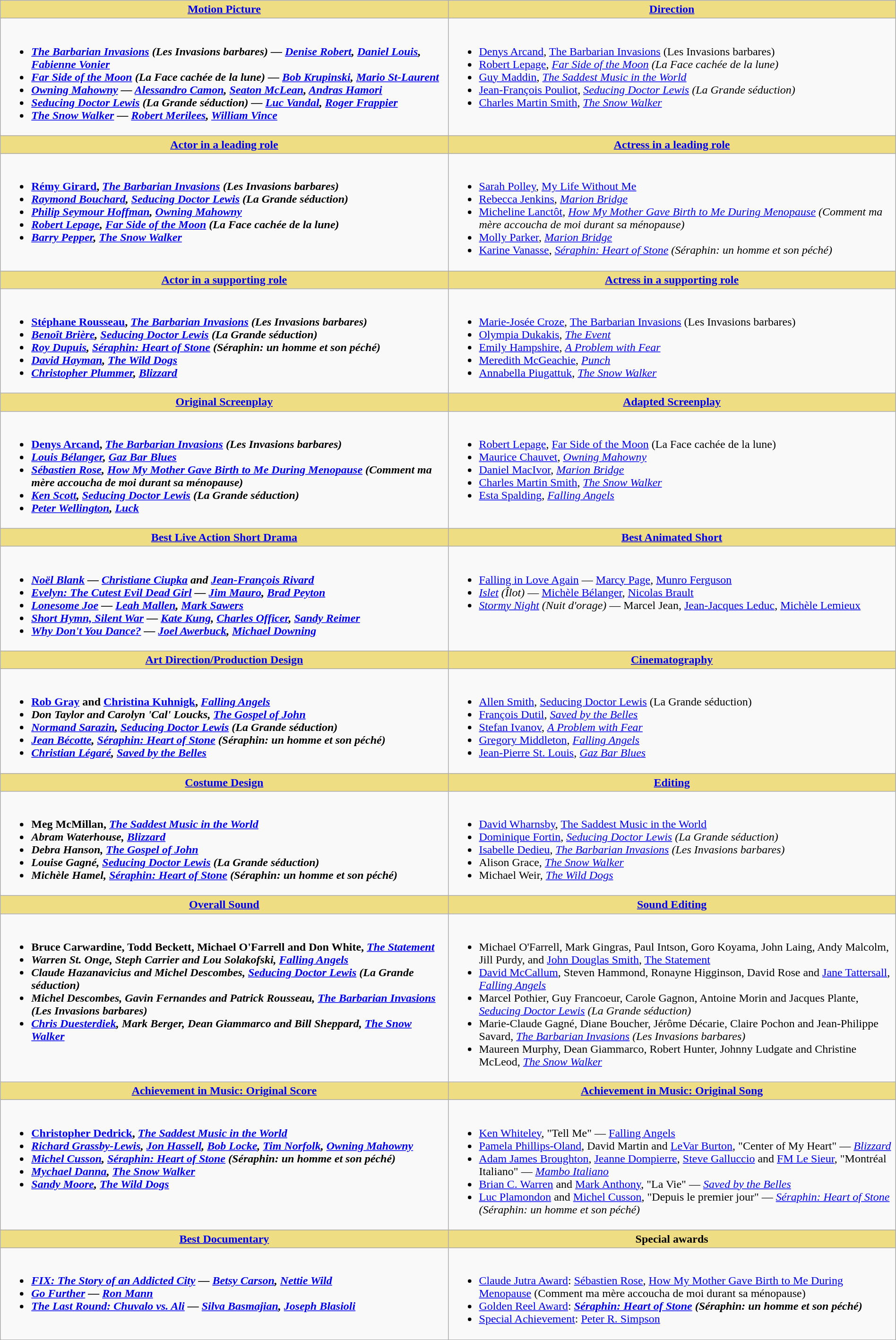<table class=wikitable width="100%">
<tr>
<th style="background:#EEDD82; width:50%"><a href='#'>Motion Picture</a></th>
<th style="background:#EEDD82; width:50%"><a href='#'>Direction</a></th>
</tr>
<tr>
<td valign="top"><br><ul><li> <strong><em><a href='#'>The Barbarian Invasions</a> (Les Invasions barbares)<em> — <a href='#'>Denise Robert</a>, <a href='#'>Daniel Louis</a>, <a href='#'>Fabienne Vonier</a><strong></li><li></em><a href='#'>Far Side of the Moon</a> (La Face cachée de la lune)<em> — <a href='#'>Bob Krupinski</a>, <a href='#'>Mario St-Laurent</a></li><li></em><a href='#'>Owning Mahowny</a><em> — <a href='#'>Alessandro Camon</a>, <a href='#'>Seaton McLean</a>, <a href='#'>Andras Hamori</a></li><li></em><a href='#'>Seducing Doctor Lewis</a> (La Grande séduction)<em> — <a href='#'>Luc Vandal</a>, <a href='#'>Roger Frappier</a></li><li></em><a href='#'>The Snow Walker</a><em> — <a href='#'>Robert Merilees</a>, <a href='#'>William Vince</a></li></ul></td>
<td valign="top"><br><ul><li> </strong><a href='#'>Denys Arcand</a>, </em><a href='#'>The Barbarian Invasions</a> (Les Invasions barbares)</em></strong></li><li><a href='#'>Robert Lepage</a>, <em><a href='#'>Far Side of the Moon</a> (La Face cachée de la lune)</em></li><li><a href='#'>Guy Maddin</a>, <em><a href='#'>The Saddest Music in the World</a></em></li><li><a href='#'>Jean-François Pouliot</a>, <em><a href='#'>Seducing Doctor Lewis</a> (La Grande séduction)</em></li><li><a href='#'>Charles Martin Smith</a>, <em><a href='#'>The Snow Walker</a></em></li></ul></td>
</tr>
<tr>
<th style="background:#EEDD82; width:50%"><a href='#'>Actor in a leading role</a></th>
<th style="background:#EEDD82; width:50%"><a href='#'>Actress in a leading role</a></th>
</tr>
<tr>
<td valign="top"><br><ul><li> <strong><a href='#'>Rémy Girard</a>, <em><a href='#'>The Barbarian Invasions</a> (Les Invasions barbares)<strong><em></li><li><a href='#'>Raymond Bouchard</a>, </em><a href='#'>Seducing Doctor Lewis</a> (La Grande séduction)<em></li><li><a href='#'>Philip Seymour Hoffman</a>, </em><a href='#'>Owning Mahowny</a><em></li><li><a href='#'>Robert Lepage</a>, </em><a href='#'>Far Side of the Moon</a> (La Face cachée de la lune)<em></li><li><a href='#'>Barry Pepper</a>, </em><a href='#'>The Snow Walker</a><em></li></ul></td>
<td valign="top"><br><ul><li> </strong><a href='#'>Sarah Polley</a>, </em><a href='#'>My Life Without Me</a></em></strong></li><li><a href='#'>Rebecca Jenkins</a>, <em><a href='#'>Marion Bridge</a></em></li><li><a href='#'>Micheline Lanctôt</a>, <em><a href='#'>How My Mother Gave Birth to Me During Menopause</a> (Comment ma mère accoucha de moi durant sa ménopause)</em></li><li><a href='#'>Molly Parker</a>, <em><a href='#'>Marion Bridge</a></em></li><li><a href='#'>Karine Vanasse</a>, <em><a href='#'>Séraphin: Heart of Stone</a> (Séraphin: un homme et son péché)</em></li></ul></td>
</tr>
<tr>
<th style="background:#EEDD82; width:50%"><a href='#'>Actor in a supporting role</a></th>
<th style="background:#EEDD82; width:50%"><a href='#'>Actress in a supporting role</a></th>
</tr>
<tr>
<td valign="top"><br><ul><li> <strong><a href='#'>Stéphane Rousseau</a>, <em><a href='#'>The Barbarian Invasions</a> (Les Invasions barbares)<strong><em></li><li><a href='#'>Benoît Brière</a>, </em><a href='#'>Seducing Doctor Lewis</a> (La Grande séduction)<em></li><li><a href='#'>Roy Dupuis</a>, </em><a href='#'>Séraphin: Heart of Stone</a> (Séraphin: un homme et son péché)<em></li><li><a href='#'>David Hayman</a>, </em><a href='#'>The Wild Dogs</a><em></li><li><a href='#'>Christopher Plummer</a>, </em><a href='#'>Blizzard</a><em></li></ul></td>
<td valign="top"><br><ul><li> </strong><a href='#'>Marie-Josée Croze</a>, </em><a href='#'>The Barbarian Invasions</a> (Les Invasions barbares)</em></strong></li><li><a href='#'>Olympia Dukakis</a>, <em><a href='#'>The Event</a></em></li><li><a href='#'>Emily Hampshire</a>, <em><a href='#'>A Problem with Fear</a></em></li><li><a href='#'>Meredith McGeachie</a>, <em><a href='#'>Punch</a></em></li><li><a href='#'>Annabella Piugattuk</a>, <em><a href='#'>The Snow Walker</a></em></li></ul></td>
</tr>
<tr>
<th style="background:#EEDD82; width:50%"><a href='#'>Original Screenplay</a></th>
<th style="background:#EEDD82; width:50%"><a href='#'>Adapted Screenplay</a></th>
</tr>
<tr>
<td valign="top"><br><ul><li> <strong><a href='#'>Denys Arcand</a>, <em><a href='#'>The Barbarian Invasions</a> (Les Invasions barbares)<strong><em></li><li><a href='#'>Louis Bélanger</a>, </em><a href='#'>Gaz Bar Blues</a><em></li><li><a href='#'>Sébastien Rose</a>, </em><a href='#'>How My Mother Gave Birth to Me During Menopause</a> (Comment ma mère accoucha de moi durant sa ménopause)<em></li><li><a href='#'>Ken Scott</a>, </em><a href='#'>Seducing Doctor Lewis</a> (La Grande séduction)<em></li><li><a href='#'>Peter Wellington</a>, </em><a href='#'>Luck</a><em></li></ul></td>
<td valign="top"><br><ul><li> </strong><a href='#'>Robert Lepage</a>, </em><a href='#'>Far Side of the Moon</a> (La Face cachée de la lune)</em></strong></li><li><a href='#'>Maurice Chauvet</a>, <em><a href='#'>Owning Mahowny</a></em></li><li><a href='#'>Daniel MacIvor</a>, <em><a href='#'>Marion Bridge</a></em></li><li><a href='#'>Charles Martin Smith</a>, <em><a href='#'>The Snow Walker</a></em></li><li><a href='#'>Esta Spalding</a>, <em><a href='#'>Falling Angels</a></em></li></ul></td>
</tr>
<tr>
<th style="background:#EEDD82; width:50%"><a href='#'>Best Live Action Short Drama</a></th>
<th style="background:#EEDD82; width:50%"><a href='#'>Best Animated Short</a></th>
</tr>
<tr>
<td valign="top"><br><ul><li> <strong><em><a href='#'>Noël Blank</a><em> — <a href='#'>Christiane Ciupka</a> and <a href='#'>Jean-François Rivard</a><strong></li><li></em><a href='#'>Evelyn: The Cutest Evil Dead Girl</a><em> — <a href='#'>Jim Mauro</a>, <a href='#'>Brad Peyton</a></li><li></em><a href='#'>Lonesome Joe</a><em> — <a href='#'>Leah Mallen</a>, <a href='#'>Mark Sawers</a></li><li></em><a href='#'>Short Hymn, Silent War</a><em> — <a href='#'>Kate Kung</a>, <a href='#'>Charles Officer</a>, <a href='#'>Sandy Reimer</a></li><li></em><a href='#'>Why Don't You Dance?</a><em> — <a href='#'>Joel Awerbuck</a>, <a href='#'>Michael Downing</a></li></ul></td>
<td valign="top"><br><ul><li> </em></strong><a href='#'>Falling in Love Again</a></em> — <a href='#'>Marcy Page</a>, <a href='#'>Munro Ferguson</a></strong></li><li><em><a href='#'>Islet</a> (Îlot)</em> — <a href='#'>Michèle Bélanger</a>, <a href='#'>Nicolas Brault</a></li><li><em><a href='#'>Stormy Night</a> (Nuit d'orage)</em> — Marcel Jean, <a href='#'>Jean-Jacques Leduc</a>, <a href='#'>Michèle Lemieux</a></li></ul></td>
</tr>
<tr>
<th style="background:#EEDD82; width:50%"><a href='#'>Art Direction/Production Design</a></th>
<th style="background:#EEDD82; width:50%"><a href='#'>Cinematography</a></th>
</tr>
<tr>
<td valign="top"><br><ul><li> <strong><a href='#'>Rob Gray</a> and <a href='#'>Christina Kuhnigk</a>, <em><a href='#'>Falling Angels</a><strong><em></li><li>Don Taylor and Carolyn 'Cal' Loucks, </em><a href='#'>The Gospel of John</a><em></li><li><a href='#'>Normand Sarazin</a>, </em><a href='#'>Seducing Doctor Lewis</a> (La Grande séduction)<em></li><li><a href='#'>Jean Bécotte</a>, </em><a href='#'>Séraphin: Heart of Stone</a> (Séraphin: un homme et son péché)<em></li><li><a href='#'>Christian Légaré</a>, </em><a href='#'>Saved by the Belles</a><em></li></ul></td>
<td valign="top"><br><ul><li></strong><a href='#'>Allen Smith</a>, </em><a href='#'>Seducing Doctor Lewis</a> (La Grande séduction)</em></strong></li><li><a href='#'>François Dutil</a>, <em><a href='#'>Saved by the Belles</a></em></li><li><a href='#'>Stefan Ivanov</a>, <em><a href='#'>A Problem with Fear</a></em></li><li><a href='#'>Gregory Middleton</a>, <em><a href='#'>Falling Angels</a></em></li><li><a href='#'>Jean-Pierre St. Louis</a>, <em><a href='#'>Gaz Bar Blues</a></em></li></ul></td>
</tr>
<tr>
<th style="background:#EEDD82; width:50%"><a href='#'>Costume Design</a></th>
<th style="background:#EEDD82; width:50%"><a href='#'>Editing</a></th>
</tr>
<tr>
<td valign="top"><br><ul><li> <strong>Meg McMillan, <em><a href='#'>The Saddest Music in the World</a><strong><em></li><li>Abram Waterhouse, </em><a href='#'>Blizzard</a><em></li><li>Debra Hanson, </em><a href='#'>The Gospel of John</a><em></li><li>Louise Gagné, </em><a href='#'>Seducing Doctor Lewis</a> (La Grande séduction)<em></li><li>Michèle Hamel, </em><a href='#'>Séraphin: Heart of Stone</a> (Séraphin: un homme et son péché)<em></li></ul></td>
<td valign="top"><br><ul><li> </strong><a href='#'>David Wharnsby</a>, </em><a href='#'>The Saddest Music in the World</a></em></strong></li><li><a href='#'>Dominique Fortin</a>, <em><a href='#'>Seducing Doctor Lewis</a> (La Grande séduction)</em></li><li><a href='#'>Isabelle Dedieu</a>, <em><a href='#'>The Barbarian Invasions</a> (Les Invasions barbares)</em></li><li>Alison Grace, <em><a href='#'>The Snow Walker</a></em></li><li>Michael Weir, <em><a href='#'>The Wild Dogs</a></em></li></ul></td>
</tr>
<tr>
<th style="background:#EEDD82; width:50%"><a href='#'>Overall Sound</a></th>
<th style="background:#EEDD82; width:50%"><a href='#'>Sound Editing</a></th>
</tr>
<tr>
<td valign="top"><br><ul><li> <strong>Bruce Carwardine, Todd Beckett, Michael O'Farrell and Don White, <em><a href='#'>The Statement</a><strong><em></li><li>Warren St. Onge, Steph Carrier and Lou Solakofski, </em><a href='#'>Falling Angels</a><em></li><li>Claude Hazanavicius and Michel Descombes, </em><a href='#'>Seducing Doctor Lewis</a> (La Grande séduction)<em></li><li>Michel Descombes, Gavin Fernandes and Patrick Rousseau, </em><a href='#'>The Barbarian Invasions</a> (Les Invasions barbares)<em></li><li><a href='#'>Chris Duesterdiek</a>, Mark Berger, Dean Giammarco and Bill Sheppard, </em><a href='#'>The Snow Walker</a><em></li></ul></td>
<td valign="top"><br><ul><li> </strong>Michael O'Farrell, Mark Gingras, Paul Intson, Goro Koyama, John Laing, Andy Malcolm, Jill Purdy, and <a href='#'>John Douglas Smith</a>, </em><a href='#'>The Statement</a></em></strong></li><li><a href='#'>David McCallum</a>, Steven Hammond, Ronayne Higginson, David Rose and <a href='#'>Jane Tattersall</a>, <em><a href='#'>Falling Angels</a></em></li><li>Marcel Pothier, Guy Francoeur, Carole Gagnon, Antoine Morin and Jacques Plante, <em><a href='#'>Seducing Doctor Lewis</a> (La Grande séduction)</em></li><li>Marie-Claude Gagné, Diane Boucher, Jérôme Décarie, Claire Pochon and Jean-Philippe Savard, <em><a href='#'>The Barbarian Invasions</a> (Les Invasions barbares)</em></li><li>Maureen Murphy, Dean Giammarco, Robert Hunter, Johnny Ludgate and Christine McLeod, <em><a href='#'>The Snow Walker</a></em></li></ul></td>
</tr>
<tr>
<th style="background:#EEDD82; width:50%"><a href='#'>Achievement in Music: Original Score</a></th>
<th style="background:#EEDD82; width:50%"><a href='#'>Achievement in Music: Original Song</a></th>
</tr>
<tr>
<td valign="top"><br><ul><li> <strong><a href='#'>Christopher Dedrick</a>, <em><a href='#'>The Saddest Music in the World</a><strong><em></li><li><a href='#'>Richard Grassby-Lewis</a>, <a href='#'>Jon Hassell</a>, <a href='#'>Bob Locke</a>, <a href='#'>Tim Norfolk</a>, </em><a href='#'>Owning Mahowny</a><em></li><li><a href='#'>Michel Cusson</a>, </em><a href='#'>Séraphin: Heart of Stone</a> (Séraphin: un homme et son péché)<em></li><li><a href='#'>Mychael Danna</a>, </em><a href='#'>The Snow Walker</a><em></li><li><a href='#'>Sandy Moore</a>, </em><a href='#'>The Wild Dogs</a><em></li></ul></td>
<td valign="top"><br><ul><li> </strong><a href='#'>Ken Whiteley</a>, "Tell Me" — </em><a href='#'>Falling Angels</a></em></strong></li><li><a href='#'>Pamela Phillips-Oland</a>, David Martin and <a href='#'>LeVar Burton</a>, "Center of My Heart" — <em><a href='#'>Blizzard</a></em></li><li><a href='#'>Adam James Broughton</a>, <a href='#'>Jeanne Dompierre</a>, <a href='#'>Steve Galluccio</a> and <a href='#'>FM Le Sieur</a>, "Montréal Italiano" — <em><a href='#'>Mambo Italiano</a></em></li><li><a href='#'>Brian C. Warren</a> and <a href='#'>Mark Anthony</a>, "La Vie" — <em><a href='#'>Saved by the Belles</a></em></li><li><a href='#'>Luc Plamondon</a> and <a href='#'>Michel Cusson</a>, "Depuis le premier jour" — <em><a href='#'>Séraphin: Heart of Stone</a> (Séraphin: un homme et son péché)</em></li></ul></td>
</tr>
<tr>
<th style="background:#EEDD82; width:50%"><a href='#'>Best Documentary</a></th>
<th style="background:#EEDD82; width:50%">Special awards</th>
</tr>
<tr>
<td valign="top"><br><ul><li> <strong><em><a href='#'>FIX: The Story of an Addicted City</a><em> — <a href='#'>Betsy Carson</a>, <a href='#'>Nettie Wild</a><strong></li><li></em><a href='#'>Go Further</a><em> — <a href='#'>Ron Mann</a></li><li></em><a href='#'>The Last Round: Chuvalo vs. Ali</a><em> — <a href='#'>Silva Basmajian</a>, <a href='#'>Joseph Blasioli</a></li></ul></td>
<td valign="top"><br><ul><li><a href='#'>Claude Jutra Award</a>: </strong><a href='#'>Sébastien Rose</a>, </em><a href='#'>How My Mother Gave Birth to Me During Menopause</a> (Comment ma mère accoucha de moi durant sa ménopause)</em></strong></li><li><a href='#'>Golden Reel Award</a>: <strong><em><a href='#'>Séraphin: Heart of Stone</a> (Séraphin: un homme et son péché)</em></strong></li><li><a href='#'>Special Achievement</a>: <a href='#'>Peter R. Simpson</a></li></ul></td>
</tr>
</table>
